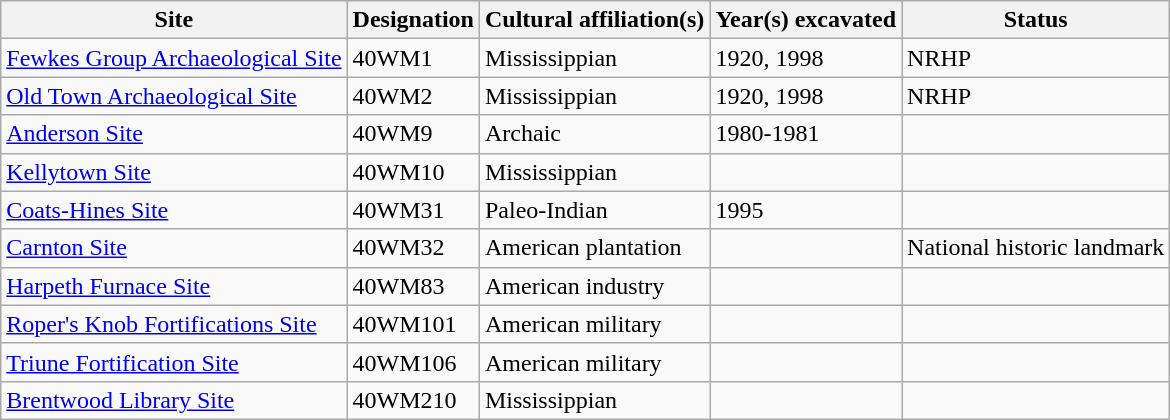<table class="wikitable">
<tr>
<th>Site</th>
<th>Designation</th>
<th>Cultural affiliation(s)</th>
<th>Year(s) excavated</th>
<th>Status</th>
</tr>
<tr>
<td><a href='#'>Fewkes Group Archaeological Site</a></td>
<td>40WM1</td>
<td>Mississippian</td>
<td>1920, 1998</td>
<td>NRHP</td>
</tr>
<tr>
<td><a href='#'>Old Town Archaeological Site</a></td>
<td>40WM2</td>
<td>Mississippian</td>
<td>1920, 1998</td>
<td>NRHP</td>
</tr>
<tr>
<td><a href='#'>Anderson Site</a></td>
<td>40WM9</td>
<td>Archaic</td>
<td>1980-1981</td>
<td></td>
</tr>
<tr>
<td><a href='#'>Kellytown Site</a></td>
<td>40WM10</td>
<td>Mississippian</td>
<td></td>
<td></td>
</tr>
<tr>
<td><a href='#'>Coats-Hines Site</a></td>
<td>40WM31</td>
<td>Paleo-Indian</td>
<td>1995</td>
<td></td>
</tr>
<tr>
<td><a href='#'>Carnton Site</a></td>
<td>40WM32</td>
<td>American plantation</td>
<td></td>
<td>National historic landmark</td>
</tr>
<tr>
<td><a href='#'>Harpeth Furnace Site</a></td>
<td>40WM83</td>
<td>American industry</td>
<td></td>
<td></td>
</tr>
<tr>
<td><a href='#'>Roper's Knob Fortifications Site</a></td>
<td>40WM101</td>
<td>American military</td>
<td></td>
<td></td>
</tr>
<tr>
<td><a href='#'>Triune Fortification Site</a></td>
<td>40WM106</td>
<td>American military</td>
<td></td>
<td></td>
</tr>
<tr>
<td><a href='#'>Brentwood Library Site</a></td>
<td>40WM210</td>
<td>Mississippian</td>
<td></td>
<td></td>
</tr>
</table>
